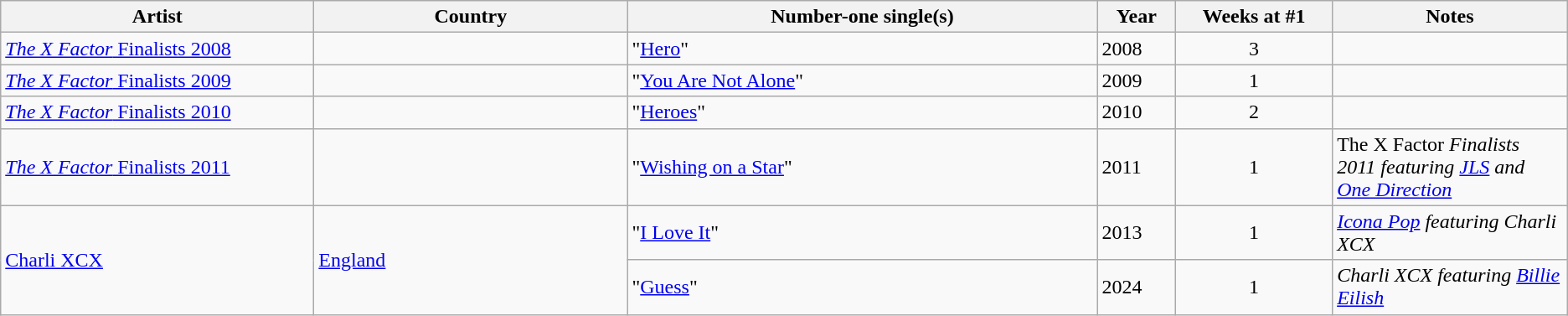<table class="wikitable">
<tr>
<th width="20%">Artist</th>
<th width="20%">Country</th>
<th width="30%">Number-one single(s)</th>
<th width="5%">Year</th>
<th width="10%">Weeks at #1</th>
<th width:"45%">Notes</th>
</tr>
<tr>
<td><a href='#'><em>The X Factor</em> Finalists 2008</a></td>
<td></td>
<td>"<a href='#'>Hero</a>"</td>
<td>2008</td>
<td align=center>3</td>
<td></td>
</tr>
<tr>
<td><a href='#'><em>The X Factor</em> Finalists 2009</a></td>
<td></td>
<td>"<a href='#'>You Are Not Alone</a>"</td>
<td>2009</td>
<td align=center>1</td>
<td></td>
</tr>
<tr>
<td><a href='#'><em>The X Factor</em> Finalists 2010</a></td>
<td></td>
<td>"<a href='#'>Heroes</a>"</td>
<td>2010</td>
<td align=center>2</td>
<td></td>
</tr>
<tr>
<td><a href='#'><em>The X Factor</em> Finalists 2011</a></td>
<td></td>
<td>"<a href='#'>Wishing on a Star</a>"</td>
<td>2011</td>
<td align=center>1</td>
<td>The X Factor <em>Finalists 2011 featuring <a href='#'>JLS</a> and <a href='#'>One Direction</a></em></td>
</tr>
<tr>
<td rowspan="2"><a href='#'>Charli XCX</a></td>
<td rowspan="2"><a href='#'>England</a></td>
<td>"<a href='#'>I Love It</a>"</td>
<td>2013</td>
<td align=center>1</td>
<td><em><a href='#'>Icona Pop</a> featuring Charli XCX</em></td>
</tr>
<tr>
<td>"<a href='#'>Guess</a>"</td>
<td>2024</td>
<td align=center>1</td>
<td><em>Charli XCX featuring <a href='#'>Billie Eilish</a></em></td>
</tr>
</table>
